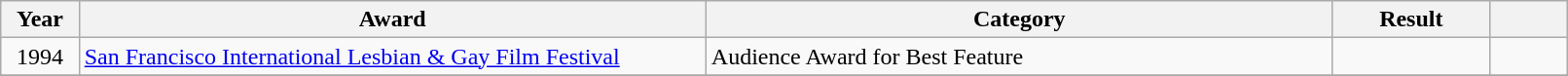<table class="wikitable" style="width:85%;">
<tr>
<th width=5%>Year</th>
<th style="width:40%;">Award</th>
<th style="width:40%;">Category</th>
<th style="width:10%;">Result</th>
<th width=5%></th>
</tr>
<tr>
<td style="text-align:center;">1994</td>
<td><a href='#'>San Francisco International Lesbian & Gay Film Festival</a></td>
<td>Audience Award for Best Feature</td>
<td></td>
<td style="text-align:center;"></td>
</tr>
<tr>
</tr>
</table>
